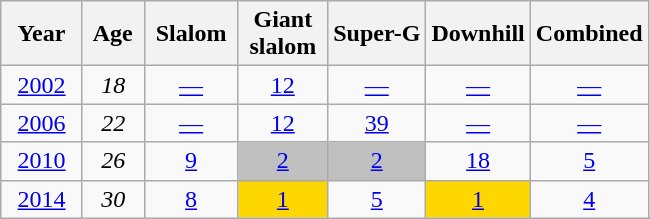<table class=wikitable style="text-align:center">
<tr>
<th>  Year  </th>
<th> Age </th>
<th> Slalom </th>
<th>Giant<br> slalom </th>
<th>Super-G</th>
<th>Downhill</th>
<th>Combined</th>
</tr>
<tr>
<td><a href='#'>2002</a></td>
<td><em>18</em></td>
<td><a href='#'>—</a></td>
<td><a href='#'>12</a></td>
<td><a href='#'>—</a></td>
<td><a href='#'>—</a></td>
<td><a href='#'>—</a></td>
</tr>
<tr>
<td><a href='#'>2006</a></td>
<td><em>22</em></td>
<td><a href='#'>—</a></td>
<td><a href='#'>12</a></td>
<td><a href='#'>39</a></td>
<td><a href='#'>—</a></td>
<td><a href='#'>—</a></td>
</tr>
<tr>
<td><a href='#'>2010</a></td>
<td><em>26</em></td>
<td><a href='#'>9</a></td>
<td style="background:silver;"><a href='#'>2</a></td>
<td style="background:silver;"><a href='#'>2</a></td>
<td><a href='#'>18</a></td>
<td><a href='#'>5</a></td>
</tr>
<tr>
<td><a href='#'>2014</a></td>
<td><em>30</em></td>
<td><a href='#'>8</a></td>
<td style="background:gold;"><a href='#'>1</a></td>
<td><a href='#'>5</a></td>
<td style="background:gold;"><a href='#'>1</a></td>
<td><a href='#'>4</a></td>
</tr>
</table>
